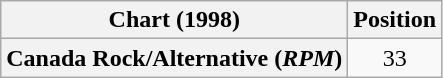<table class="wikitable plainrowheaders" style="text-align:center">
<tr>
<th>Chart (1998)</th>
<th>Position</th>
</tr>
<tr>
<th scope="row">Canada Rock/Alternative (<em>RPM</em>)</th>
<td>33</td>
</tr>
</table>
